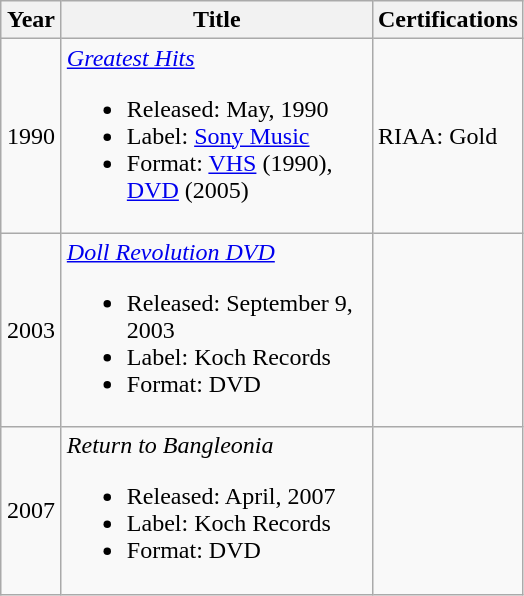<table class="wikitable">
<tr>
<th width="33">Year</th>
<th width="200">Title</th>
<th width="50">Certifications</th>
</tr>
<tr>
<td align="center">1990</td>
<td><em><a href='#'>Greatest Hits</a></em><br><ul><li>Released: May, 1990</li><li>Label: <a href='#'>Sony Music</a></li><li>Format: <a href='#'>VHS</a> (1990), <a href='#'>DVD</a> (2005)</li></ul></td>
<td>RIAA: Gold</td>
</tr>
<tr>
<td align="center">2003</td>
<td><em><a href='#'>Doll Revolution DVD</a></em><br><ul><li>Released: September 9, 2003</li><li>Label: Koch Records</li><li>Format: DVD</li></ul></td>
<td></td>
</tr>
<tr>
<td align="center">2007</td>
<td><em>Return to Bangleonia</em><br><ul><li>Released: April, 2007</li><li>Label: Koch Records</li><li>Format: DVD</li></ul></td>
<td></td>
</tr>
</table>
